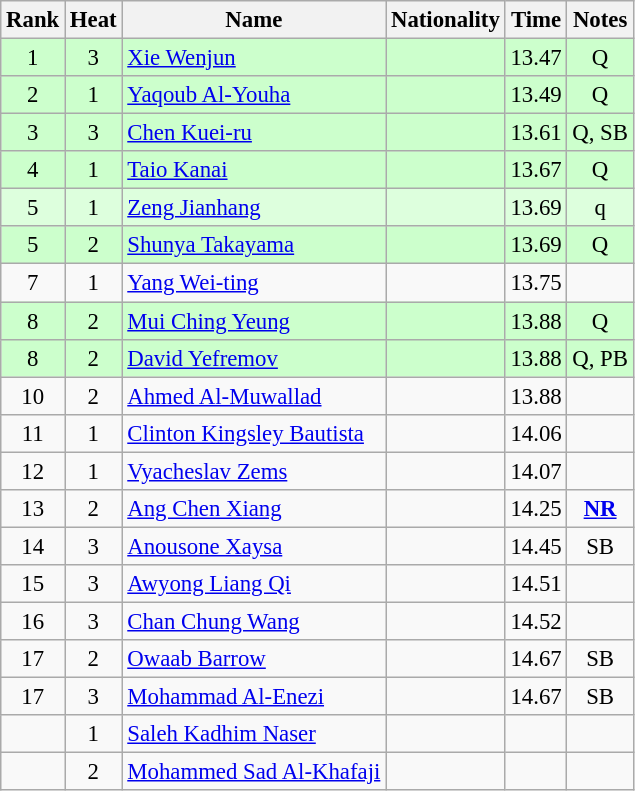<table class="wikitable sortable" style="text-align:center; font-size:95%">
<tr>
<th>Rank</th>
<th>Heat</th>
<th>Name</th>
<th>Nationality</th>
<th>Time</th>
<th>Notes</th>
</tr>
<tr bgcolor=ccffcc>
<td>1</td>
<td>3</td>
<td align=left><a href='#'>Xie Wenjun</a></td>
<td align=left></td>
<td>13.47</td>
<td>Q</td>
</tr>
<tr bgcolor=ccffcc>
<td>2</td>
<td>1</td>
<td align=left><a href='#'>Yaqoub Al-Youha</a></td>
<td align=left></td>
<td>13.49</td>
<td>Q</td>
</tr>
<tr bgcolor=ccffcc>
<td>3</td>
<td>3</td>
<td align=left><a href='#'>Chen Kuei-ru</a></td>
<td align=left></td>
<td>13.61</td>
<td>Q, SB</td>
</tr>
<tr bgcolor=ccffcc>
<td>4</td>
<td>1</td>
<td align=left><a href='#'>Taio Kanai</a></td>
<td align=left></td>
<td>13.67</td>
<td>Q</td>
</tr>
<tr bgcolor=ddffdd>
<td>5</td>
<td>1</td>
<td align=left><a href='#'>Zeng Jianhang</a></td>
<td align=left></td>
<td>13.69</td>
<td>q</td>
</tr>
<tr bgcolor=ccffcc>
<td>5</td>
<td>2</td>
<td align=left><a href='#'>Shunya Takayama</a></td>
<td align=left></td>
<td>13.69</td>
<td>Q</td>
</tr>
<tr>
<td>7</td>
<td>1</td>
<td align=left><a href='#'>Yang Wei-ting</a></td>
<td align=left></td>
<td>13.75</td>
<td></td>
</tr>
<tr bgcolor=ccffcc>
<td>8</td>
<td>2</td>
<td align=left><a href='#'>Mui Ching Yeung</a></td>
<td align=left></td>
<td>13.88</td>
<td>Q</td>
</tr>
<tr bgcolor=ccffcc>
<td>8</td>
<td>2</td>
<td align=left><a href='#'>David Yefremov</a></td>
<td align=left></td>
<td>13.88</td>
<td>Q, PB</td>
</tr>
<tr>
<td>10</td>
<td>2</td>
<td align=left><a href='#'>Ahmed Al-Muwallad</a></td>
<td align=left></td>
<td>13.88</td>
<td></td>
</tr>
<tr>
<td>11</td>
<td>1</td>
<td align=left><a href='#'>Clinton Kingsley Bautista</a></td>
<td align=left></td>
<td>14.06</td>
<td></td>
</tr>
<tr>
<td>12</td>
<td>1</td>
<td align=left><a href='#'>Vyacheslav Zems</a></td>
<td align=left></td>
<td>14.07</td>
<td></td>
</tr>
<tr>
<td>13</td>
<td>2</td>
<td align=left><a href='#'>Ang Chen Xiang</a></td>
<td align=left></td>
<td>14.25</td>
<td><strong><a href='#'>NR</a></strong></td>
</tr>
<tr>
<td>14</td>
<td>3</td>
<td align=left><a href='#'>Anousone Xaysa</a></td>
<td align=left></td>
<td>14.45</td>
<td>SB</td>
</tr>
<tr>
<td>15</td>
<td>3</td>
<td align=left><a href='#'>Awyong Liang Qi</a></td>
<td align=left></td>
<td>14.51</td>
<td></td>
</tr>
<tr>
<td>16</td>
<td>3</td>
<td align=left><a href='#'>Chan Chung Wang</a></td>
<td align=left></td>
<td>14.52</td>
<td></td>
</tr>
<tr>
<td>17</td>
<td>2</td>
<td align=left><a href='#'>Owaab Barrow</a></td>
<td align=left></td>
<td>14.67</td>
<td>SB</td>
</tr>
<tr>
<td>17</td>
<td>3</td>
<td align=left><a href='#'>Mohammad Al-Enezi</a></td>
<td align=left></td>
<td>14.67</td>
<td>SB</td>
</tr>
<tr>
<td></td>
<td>1</td>
<td align=left><a href='#'>Saleh Kadhim Naser</a></td>
<td align=left></td>
<td></td>
<td></td>
</tr>
<tr>
<td></td>
<td>2</td>
<td align=left><a href='#'>Mohammed Sad Al-Khafaji</a></td>
<td align=left></td>
<td></td>
<td></td>
</tr>
</table>
